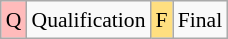<table class="wikitable" style="margin:0.5em auto; font-size:90%; line-height:1.25em;">
<tr>
<td bgcolor="#FFBBBB" align=center>Q</td>
<td>Qualification</td>
<td bgcolor="#FFDF80" align=center>F</td>
<td>Final</td>
</tr>
</table>
